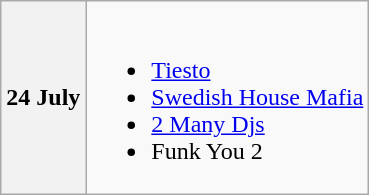<table class="wikitable">
<tr>
<th>24 July</th>
<td><br><ul><li><a href='#'>Tiesto</a></li><li><a href='#'>Swedish House Mafia</a></li><li><a href='#'>2 Many Djs</a></li><li>Funk You 2</li></ul></td>
</tr>
</table>
